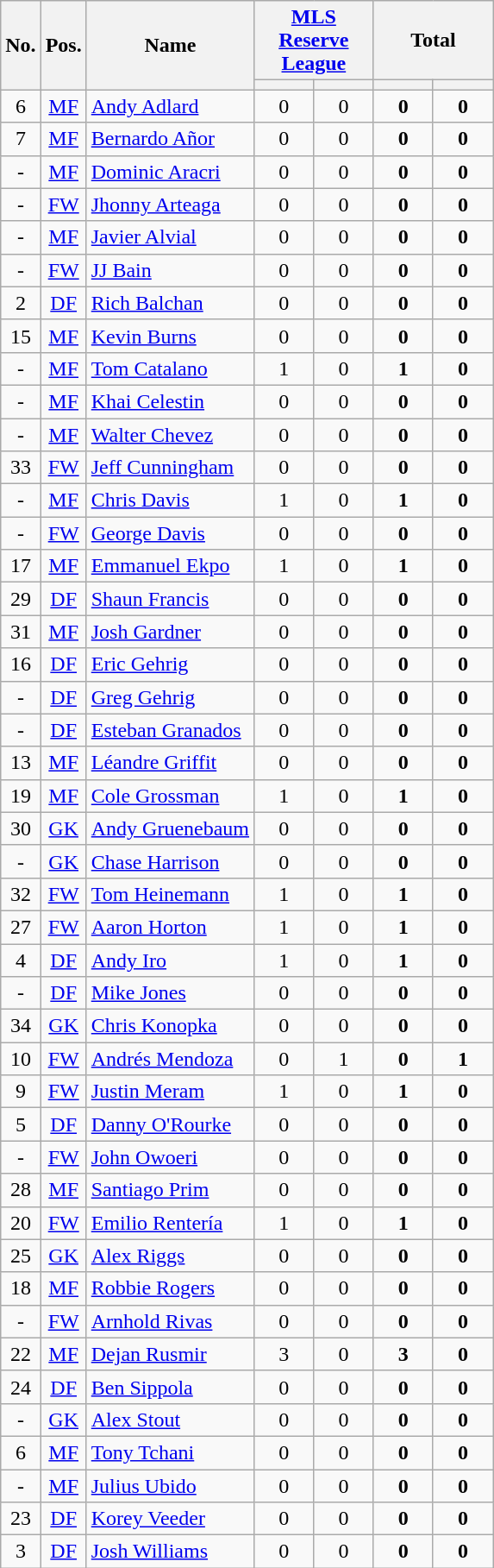<table class="wikitable sortable" style="text-align: center;">
<tr>
<th rowspan=2>No.</th>
<th rowspan=2>Pos.</th>
<th rowspan=2>Name</th>
<th colspan=2 style="width:85px;"><a href='#'>MLS Reserve League</a></th>
<th colspan=2 style="width:85px;"><strong>Total</strong></th>
</tr>
<tr>
<th></th>
<th></th>
<th></th>
<th></th>
</tr>
<tr>
<td>6</td>
<td><a href='#'>MF</a></td>
<td align=left> <a href='#'>Andy Adlard</a></td>
<td>0</td>
<td>0</td>
<td><strong>0</strong></td>
<td><strong>0</strong></td>
</tr>
<tr>
<td>7</td>
<td><a href='#'>MF</a></td>
<td align=left> <a href='#'>Bernardo Añor</a></td>
<td>0</td>
<td>0</td>
<td><strong>0</strong></td>
<td><strong>0</strong></td>
</tr>
<tr>
<td>-</td>
<td><a href='#'>MF</a></td>
<td align=left> <a href='#'>Dominic Aracri</a></td>
<td>0</td>
<td>0</td>
<td><strong>0</strong></td>
<td><strong>0</strong></td>
</tr>
<tr>
<td>-</td>
<td><a href='#'>FW</a></td>
<td align=left> <a href='#'>Jhonny Arteaga</a></td>
<td>0</td>
<td>0</td>
<td><strong>0</strong></td>
<td><strong>0</strong></td>
</tr>
<tr>
<td>-</td>
<td><a href='#'>MF</a></td>
<td align=left> <a href='#'>Javier Alvial</a></td>
<td>0</td>
<td>0</td>
<td><strong>0</strong></td>
<td><strong>0</strong></td>
</tr>
<tr>
<td>-</td>
<td><a href='#'>FW</a></td>
<td align=left> <a href='#'>JJ Bain</a></td>
<td>0</td>
<td>0</td>
<td><strong>0</strong></td>
<td><strong>0</strong></td>
</tr>
<tr>
<td>2</td>
<td><a href='#'>DF</a></td>
<td align=left> <a href='#'>Rich Balchan</a></td>
<td>0</td>
<td>0</td>
<td><strong>0</strong></td>
<td><strong>0</strong></td>
</tr>
<tr>
<td>15</td>
<td><a href='#'>MF</a></td>
<td align=left> <a href='#'>Kevin Burns</a></td>
<td>0</td>
<td>0</td>
<td><strong>0</strong></td>
<td><strong>0</strong></td>
</tr>
<tr>
<td>-</td>
<td><a href='#'>MF</a></td>
<td align=left> <a href='#'>Tom Catalano</a></td>
<td>1</td>
<td>0</td>
<td><strong>1</strong></td>
<td><strong>0</strong></td>
</tr>
<tr>
<td>-</td>
<td><a href='#'>MF</a></td>
<td align=left> <a href='#'>Khai Celestin</a></td>
<td>0</td>
<td>0</td>
<td><strong>0</strong></td>
<td><strong>0</strong></td>
</tr>
<tr>
<td>-</td>
<td><a href='#'>MF</a></td>
<td align=left> <a href='#'>Walter Chevez</a></td>
<td>0</td>
<td>0</td>
<td><strong>0</strong></td>
<td><strong>0</strong></td>
</tr>
<tr>
<td>33</td>
<td><a href='#'>FW</a></td>
<td align=left> <a href='#'>Jeff Cunningham</a></td>
<td>0</td>
<td>0</td>
<td><strong>0</strong></td>
<td><strong>0</strong></td>
</tr>
<tr>
<td>-</td>
<td><a href='#'>MF</a></td>
<td align=left> <a href='#'>Chris Davis</a></td>
<td>1</td>
<td>0</td>
<td><strong>1</strong></td>
<td><strong>0</strong></td>
</tr>
<tr>
<td>-</td>
<td><a href='#'>FW</a></td>
<td align=left> <a href='#'>George Davis</a></td>
<td>0</td>
<td>0</td>
<td><strong>0</strong></td>
<td><strong>0</strong></td>
</tr>
<tr>
<td>17</td>
<td><a href='#'>MF</a></td>
<td align=left> <a href='#'>Emmanuel Ekpo</a></td>
<td>1</td>
<td>0</td>
<td><strong>1</strong></td>
<td><strong>0</strong></td>
</tr>
<tr>
<td>29</td>
<td><a href='#'>DF</a></td>
<td align=left> <a href='#'>Shaun Francis</a></td>
<td>0</td>
<td>0</td>
<td><strong>0</strong></td>
<td><strong>0</strong></td>
</tr>
<tr>
<td>31</td>
<td><a href='#'>MF</a></td>
<td align=left> <a href='#'>Josh Gardner</a></td>
<td>0</td>
<td>0</td>
<td><strong>0</strong></td>
<td><strong>0</strong></td>
</tr>
<tr>
<td>16</td>
<td><a href='#'>DF</a></td>
<td align=left> <a href='#'>Eric Gehrig</a></td>
<td>0</td>
<td>0</td>
<td><strong>0</strong></td>
<td><strong>0</strong></td>
</tr>
<tr>
<td>-</td>
<td><a href='#'>DF</a></td>
<td align=left> <a href='#'>Greg Gehrig</a></td>
<td>0</td>
<td>0</td>
<td><strong>0</strong></td>
<td><strong>0</strong></td>
</tr>
<tr>
<td>-</td>
<td><a href='#'>DF</a></td>
<td align=left> <a href='#'>Esteban Granados</a></td>
<td>0</td>
<td>0</td>
<td><strong>0</strong></td>
<td><strong>0</strong></td>
</tr>
<tr>
<td>13</td>
<td><a href='#'>MF</a></td>
<td align=left> <a href='#'>Léandre Griffit</a></td>
<td>0</td>
<td>0</td>
<td><strong>0</strong></td>
<td><strong>0</strong></td>
</tr>
<tr>
<td>19</td>
<td><a href='#'>MF</a></td>
<td align=left> <a href='#'>Cole Grossman</a></td>
<td>1</td>
<td>0</td>
<td><strong>1</strong></td>
<td><strong>0</strong></td>
</tr>
<tr>
<td>30</td>
<td><a href='#'>GK</a></td>
<td align=left> <a href='#'>Andy Gruenebaum</a></td>
<td>0</td>
<td>0</td>
<td><strong>0</strong></td>
<td><strong>0</strong></td>
</tr>
<tr>
<td>-</td>
<td><a href='#'>GK</a></td>
<td align=left> <a href='#'>Chase Harrison</a></td>
<td>0</td>
<td>0</td>
<td><strong>0</strong></td>
<td><strong>0</strong></td>
</tr>
<tr>
<td>32</td>
<td><a href='#'>FW</a></td>
<td align=left> <a href='#'>Tom Heinemann</a></td>
<td>1</td>
<td>0</td>
<td><strong>1</strong></td>
<td><strong>0</strong></td>
</tr>
<tr>
<td>27</td>
<td><a href='#'>FW</a></td>
<td align=left> <a href='#'>Aaron Horton</a></td>
<td>1</td>
<td>0</td>
<td><strong>1</strong></td>
<td><strong>0</strong></td>
</tr>
<tr>
<td>4</td>
<td><a href='#'>DF</a></td>
<td align=left> <a href='#'>Andy Iro</a></td>
<td>1</td>
<td>0</td>
<td><strong>1</strong></td>
<td><strong>0</strong></td>
</tr>
<tr>
<td>-</td>
<td><a href='#'>DF</a></td>
<td align=left> <a href='#'>Mike Jones</a></td>
<td>0</td>
<td>0</td>
<td><strong>0</strong></td>
<td><strong>0</strong></td>
</tr>
<tr>
<td>34</td>
<td><a href='#'>GK</a></td>
<td align=left> <a href='#'>Chris Konopka</a></td>
<td>0</td>
<td>0</td>
<td><strong>0</strong></td>
<td><strong>0</strong></td>
</tr>
<tr>
<td>10</td>
<td><a href='#'>FW</a></td>
<td align=left> <a href='#'>Andrés Mendoza</a></td>
<td>0</td>
<td>1</td>
<td><strong>0</strong></td>
<td><strong>1</strong></td>
</tr>
<tr>
<td>9</td>
<td><a href='#'>FW</a></td>
<td align=left> <a href='#'>Justin Meram</a></td>
<td>1</td>
<td>0</td>
<td><strong>1</strong></td>
<td><strong>0</strong></td>
</tr>
<tr>
<td>5</td>
<td><a href='#'>DF</a></td>
<td align=left> <a href='#'>Danny O'Rourke</a></td>
<td>0</td>
<td>0</td>
<td><strong>0</strong></td>
<td><strong>0</strong></td>
</tr>
<tr>
<td>-</td>
<td><a href='#'>FW</a></td>
<td align=left> <a href='#'>John Owoeri</a></td>
<td>0</td>
<td>0</td>
<td><strong>0</strong></td>
<td><strong>0</strong></td>
</tr>
<tr>
<td>28</td>
<td><a href='#'>MF</a></td>
<td align=left> <a href='#'>Santiago Prim</a></td>
<td>0</td>
<td>0</td>
<td><strong>0</strong></td>
<td><strong>0</strong></td>
</tr>
<tr>
<td>20</td>
<td><a href='#'>FW</a></td>
<td align=left> <a href='#'>Emilio Rentería</a></td>
<td>1</td>
<td>0</td>
<td><strong>1</strong></td>
<td><strong>0</strong></td>
</tr>
<tr>
<td>25</td>
<td><a href='#'>GK</a></td>
<td align=left> <a href='#'>Alex Riggs</a></td>
<td>0</td>
<td>0</td>
<td><strong>0</strong></td>
<td><strong>0</strong></td>
</tr>
<tr>
<td>18</td>
<td><a href='#'>MF</a></td>
<td align=left> <a href='#'>Robbie Rogers</a></td>
<td>0</td>
<td>0</td>
<td><strong>0</strong></td>
<td><strong>0</strong></td>
</tr>
<tr>
<td>-</td>
<td><a href='#'>FW</a></td>
<td align=left> <a href='#'>Arnhold Rivas</a></td>
<td>0</td>
<td>0</td>
<td><strong>0</strong></td>
<td><strong>0</strong></td>
</tr>
<tr>
<td>22</td>
<td><a href='#'>MF</a></td>
<td align=left> <a href='#'>Dejan Rusmir</a></td>
<td>3</td>
<td>0</td>
<td><strong>3</strong></td>
<td><strong>0</strong></td>
</tr>
<tr>
<td>24</td>
<td><a href='#'>DF</a></td>
<td align=left> <a href='#'>Ben Sippola</a></td>
<td>0</td>
<td>0</td>
<td><strong>0</strong></td>
<td><strong>0</strong></td>
</tr>
<tr>
<td>-</td>
<td><a href='#'>GK</a></td>
<td align=left> <a href='#'>Alex Stout</a></td>
<td>0</td>
<td>0</td>
<td><strong>0</strong></td>
<td><strong>0</strong></td>
</tr>
<tr>
<td>6</td>
<td><a href='#'>MF</a></td>
<td align=left> <a href='#'>Tony Tchani</a></td>
<td>0</td>
<td>0</td>
<td><strong>0</strong></td>
<td><strong>0</strong></td>
</tr>
<tr>
<td>-</td>
<td><a href='#'>MF</a></td>
<td align=left> <a href='#'>Julius Ubido</a></td>
<td>0</td>
<td>0</td>
<td><strong>0</strong></td>
<td><strong>0</strong></td>
</tr>
<tr>
<td>23</td>
<td><a href='#'>DF</a></td>
<td align=left> <a href='#'>Korey Veeder</a></td>
<td>0</td>
<td>0</td>
<td><strong>0</strong></td>
<td><strong>0</strong></td>
</tr>
<tr>
<td>3</td>
<td><a href='#'>DF</a></td>
<td align=left> <a href='#'>Josh Williams</a></td>
<td>0</td>
<td>0</td>
<td><strong>0</strong></td>
<td><strong>0</strong></td>
</tr>
</table>
